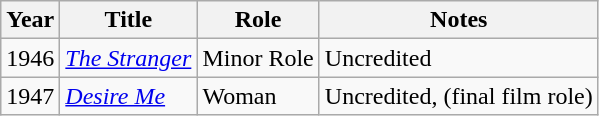<table class="wikitable">
<tr>
<th>Year</th>
<th>Title</th>
<th>Role</th>
<th>Notes</th>
</tr>
<tr>
<td>1946</td>
<td><em><a href='#'>The Stranger</a></em></td>
<td>Minor Role</td>
<td>Uncredited</td>
</tr>
<tr>
<td>1947</td>
<td><em><a href='#'>Desire Me</a></em></td>
<td>Woman</td>
<td>Uncredited, (final film role)</td>
</tr>
</table>
